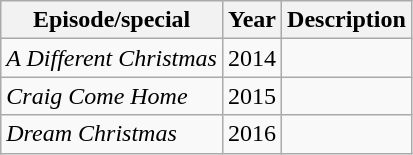<table class="wikitable sortable">
<tr>
<th>Episode/special</th>
<th>Year</th>
<th>Description</th>
</tr>
<tr>
<td><em>A Different Christmas</em></td>
<td>2014</td>
<td></td>
</tr>
<tr>
<td><em>Craig Come Home</em></td>
<td>2015</td>
<td></td>
</tr>
<tr>
<td><em>Dream Christmas</em></td>
<td>2016</td>
<td></td>
</tr>
</table>
